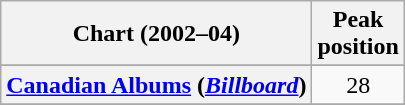<table class="wikitable sortable plainrowheaders" style="text-align:center">
<tr>
<th scope="col">Chart (2002–04)</th>
<th scope="col">Peak<br> position</th>
</tr>
<tr>
</tr>
<tr>
</tr>
<tr>
</tr>
<tr>
<th scope="row"><a href='#'>Canadian Albums</a> (<a href='#'><em>Billboard</em></a>)</th>
<td style="text-align:center;">28</td>
</tr>
<tr>
</tr>
<tr>
</tr>
<tr>
</tr>
<tr>
</tr>
<tr>
</tr>
<tr>
</tr>
<tr>
</tr>
<tr>
</tr>
<tr>
</tr>
<tr>
</tr>
<tr>
</tr>
<tr>
</tr>
</table>
